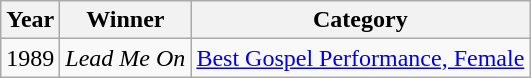<table class="wikitable">
<tr>
<th align="left">Year</th>
<th align="left">Winner</th>
<th align="left">Category</th>
</tr>
<tr>
<td align="left">1989</td>
<td align="left"><em>Lead Me On</em></td>
<td align="left"><a href='#'>Best Gospel Performance, Female</a></td>
</tr>
</table>
